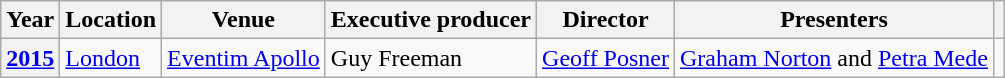<table class="wikitable plainrowheaders">
<tr>
<th scope="col">Year</th>
<th scope="col">Location</th>
<th scope="col">Venue</th>
<th scope="col">Executive producer</th>
<th scope="col">Director</th>
<th scope="col">Presenters</th>
<th scope="col"></th>
</tr>
<tr>
<th scope="row"><a href='#'>2015</a></th>
<td><a href='#'>London</a></td>
<td><a href='#'>Eventim Apollo</a></td>
<td>Guy Freeman</td>
<td><a href='#'>Geoff Posner</a></td>
<td><a href='#'>Graham Norton</a> and <a href='#'>Petra Mede</a></td>
<td></td>
</tr>
</table>
